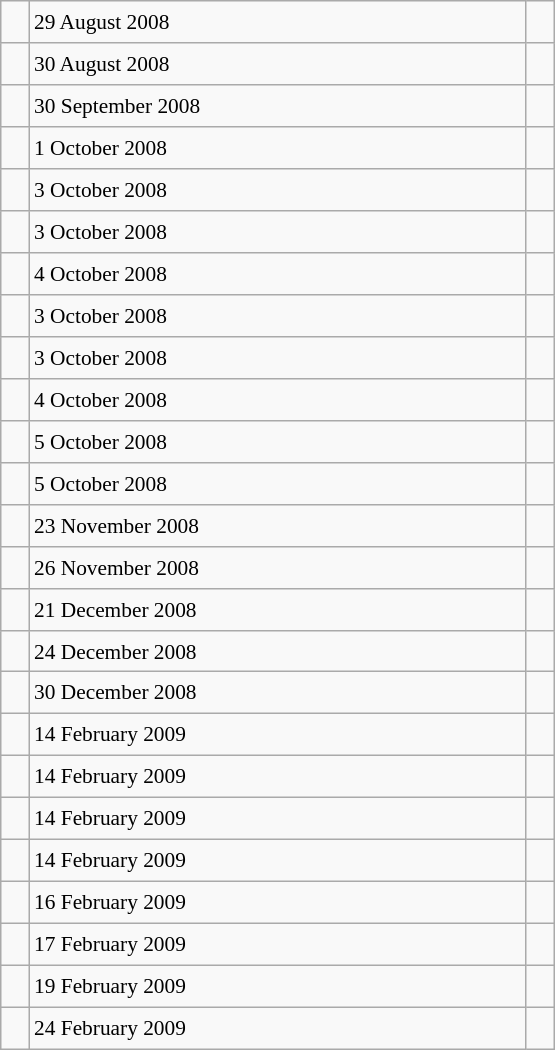<table class="wikitable" style="font-size: 89%; float: left; width: 26em; margin-right: 1em; height: 700px">
<tr>
<td></td>
<td>29 August 2008</td>
<td></td>
</tr>
<tr>
<td></td>
<td>30 August 2008</td>
<td></td>
</tr>
<tr>
<td></td>
<td>30 September 2008</td>
<td></td>
</tr>
<tr>
<td></td>
<td>1 October 2008</td>
<td></td>
</tr>
<tr>
<td></td>
<td>3 October 2008</td>
<td></td>
</tr>
<tr>
<td></td>
<td>3 October 2008</td>
<td></td>
</tr>
<tr>
<td></td>
<td>4 October 2008</td>
<td></td>
</tr>
<tr>
<td></td>
<td>3 October 2008</td>
<td></td>
</tr>
<tr>
<td></td>
<td>3 October 2008</td>
<td></td>
</tr>
<tr>
<td></td>
<td>4 October 2008</td>
<td></td>
</tr>
<tr>
<td></td>
<td>5 October 2008</td>
<td></td>
</tr>
<tr>
<td></td>
<td>5 October 2008</td>
<td></td>
</tr>
<tr>
<td></td>
<td>23 November 2008</td>
<td></td>
</tr>
<tr>
<td></td>
<td>26 November 2008</td>
<td></td>
</tr>
<tr>
<td></td>
<td>21 December 2008</td>
<td></td>
</tr>
<tr>
<td></td>
<td>24 December 2008</td>
<td></td>
</tr>
<tr>
<td></td>
<td>30 December 2008</td>
<td></td>
</tr>
<tr>
<td></td>
<td>14 February 2009</td>
<td></td>
</tr>
<tr>
<td></td>
<td>14 February 2009</td>
<td></td>
</tr>
<tr>
<td></td>
<td>14 February 2009</td>
<td></td>
</tr>
<tr>
<td></td>
<td>14 February 2009</td>
<td></td>
</tr>
<tr>
<td></td>
<td>16 February 2009</td>
<td></td>
</tr>
<tr>
<td></td>
<td>17 February 2009</td>
<td></td>
</tr>
<tr>
<td></td>
<td>19 February 2009</td>
<td></td>
</tr>
<tr>
<td></td>
<td>24 February 2009</td>
<td></td>
</tr>
</table>
